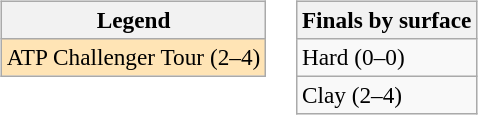<table>
<tr valign=top>
<td><br><table class="wikitable" style=font-size:97%>
<tr>
<th>Legend</th>
</tr>
<tr style="background:moccasin;">
<td>ATP Challenger Tour (2–4)</td>
</tr>
</table>
</td>
<td><br><table class="wikitable" style=font-size:97%>
<tr>
<th>Finals by surface</th>
</tr>
<tr>
<td>Hard (0–0)</td>
</tr>
<tr>
<td>Clay (2–4)</td>
</tr>
</table>
</td>
</tr>
</table>
